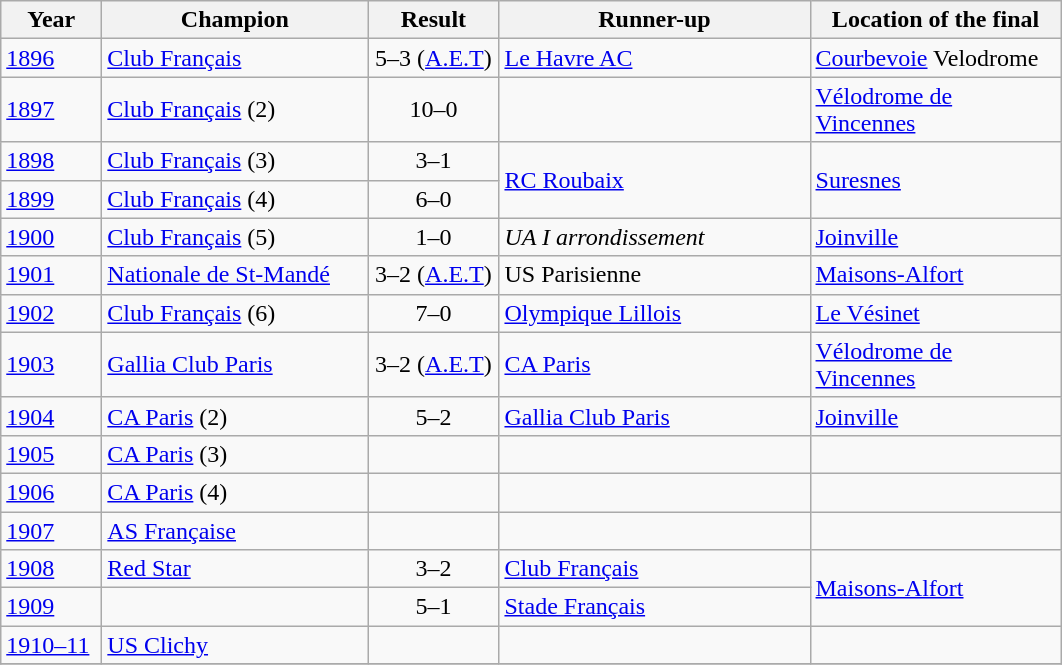<table class="wikitable sortable">
<tr>
<th width=60px>Year</th>
<th width=170px>Champion</th>
<th width=80px>Result</th>
<th width=200px>Runner-up</th>
<th width=160px>Location of the final</th>
</tr>
<tr>
<td><a href='#'>1896</a></td>
<td><a href='#'>Club Français</a></td>
<td align=center>5–3 (<a href='#'>A.E.T</a>)</td>
<td><a href='#'>Le Havre AC</a></td>
<td><a href='#'>Courbevoie</a> Velodrome</td>
</tr>
<tr>
<td><a href='#'>1897</a></td>
<td><a href='#'>Club Français</a> (2)</td>
<td align=center>10–0</td>
<td></td>
<td><a href='#'>Vélodrome de Vincennes</a></td>
</tr>
<tr>
<td><a href='#'>1898</a></td>
<td><a href='#'>Club Français</a> (3)</td>
<td align=center>3–1</td>
<td rowspan=2><a href='#'>RC Roubaix</a></td>
<td rowspan=2><a href='#'>Suresnes</a></td>
</tr>
<tr>
<td><a href='#'>1899</a></td>
<td><a href='#'>Club Français</a> (4)</td>
<td align=center>6–0</td>
</tr>
<tr>
<td><a href='#'>1900</a></td>
<td><a href='#'>Club Français</a> (5)</td>
<td align=center>1–0</td>
<td><em>UA I arrondissement</em></td>
<td><a href='#'>Joinville</a></td>
</tr>
<tr>
<td><a href='#'>1901</a></td>
<td><a href='#'>Nationale de St-Mandé</a></td>
<td align=center>3–2 (<a href='#'>A.E.T</a>)</td>
<td>US Parisienne</td>
<td><a href='#'>Maisons-Alfort</a></td>
</tr>
<tr>
<td><a href='#'>1902</a></td>
<td><a href='#'>Club Français</a> (6)</td>
<td align=center>7–0</td>
<td><a href='#'>Olympique Lillois</a></td>
<td><a href='#'>Le Vésinet</a></td>
</tr>
<tr>
<td><a href='#'>1903</a></td>
<td><a href='#'>Gallia Club Paris</a></td>
<td align=center>3–2 (<a href='#'>A.E.T</a>)</td>
<td><a href='#'>CA Paris</a></td>
<td><a href='#'>Vélodrome de Vincennes</a></td>
</tr>
<tr>
<td><a href='#'>1904</a></td>
<td><a href='#'>CA Paris</a> (2)</td>
<td align=center>5–2</td>
<td><a href='#'>Gallia Club Paris</a></td>
<td><a href='#'>Joinville</a></td>
</tr>
<tr>
<td><a href='#'>1905</a></td>
<td><a href='#'>CA Paris</a> (3)</td>
<td></td>
<td></td>
<td></td>
</tr>
<tr>
<td><a href='#'>1906</a></td>
<td><a href='#'>CA Paris</a> (4)</td>
<td></td>
<td></td>
<td></td>
</tr>
<tr>
<td><a href='#'>1907</a></td>
<td><a href='#'>AS Française</a></td>
<td></td>
<td></td>
<td></td>
</tr>
<tr>
<td><a href='#'>1908</a></td>
<td><a href='#'>Red Star</a></td>
<td align=center>3–2</td>
<td><a href='#'>Club Français</a></td>
<td rowspan=2><a href='#'>Maisons-Alfort</a></td>
</tr>
<tr>
<td><a href='#'>1909</a></td>
<td></td>
<td align=center>5–1</td>
<td><a href='#'>Stade Français</a></td>
</tr>
<tr>
<td><a href='#'>1910–11</a></td>
<td><a href='#'>US Clichy</a></td>
<td></td>
<td></td>
<td></td>
</tr>
<tr>
</tr>
</table>
